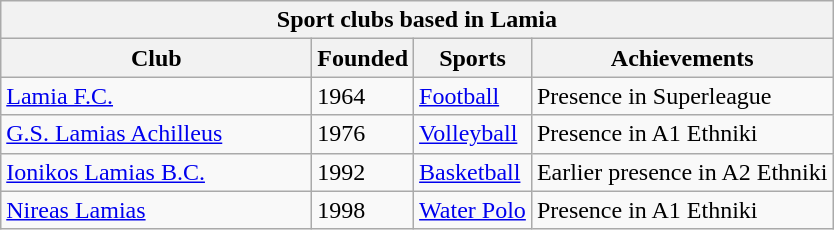<table class="wikitable">
<tr>
<th colspan="4">Sport clubs based in Lamia</th>
</tr>
<tr>
<th width="200">Club</th>
<th>Founded</th>
<th>Sports</th>
<th>Achievements</th>
</tr>
<tr>
<td><a href='#'>Lamia F.C.</a></td>
<td>1964</td>
<td><a href='#'>Football</a></td>
<td>Presence in Superleague</td>
</tr>
<tr>
<td><a href='#'>G.S. Lamias Achilleus</a></td>
<td>1976</td>
<td><a href='#'>Volleyball</a></td>
<td>Presence in A1 Ethniki</td>
</tr>
<tr>
<td><a href='#'>Ionikos Lamias B.C.</a></td>
<td>1992</td>
<td><a href='#'>Basketball</a></td>
<td>Earlier presence in A2 Ethniki</td>
</tr>
<tr>
<td><a href='#'>Nireas Lamias</a></td>
<td>1998</td>
<td><a href='#'>Water Polo</a></td>
<td>Presence in A1 Ethniki</td>
</tr>
</table>
